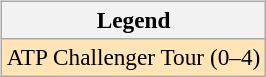<table>
<tr valign=top>
<td><br><table class=wikitable style="font-size:97%">
<tr>
<th>Legend</th>
</tr>
<tr bgcolor=moccasin>
<td>ATP Challenger Tour (0–4)</td>
</tr>
</table>
</td>
<td></td>
</tr>
</table>
